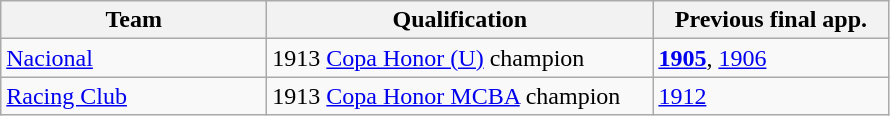<table class="wikitable">
<tr>
<th width=170px>Team</th>
<th width=250px>Qualification</th>
<th width=150px>Previous final app.</th>
</tr>
<tr>
<td> <a href='#'>Nacional</a></td>
<td>1913 <a href='#'>Copa Honor (U)</a> champion </td>
<td><strong><a href='#'>1905</a></strong>, <a href='#'>1906</a></td>
</tr>
<tr>
<td> <a href='#'>Racing Club</a></td>
<td>1913 <a href='#'>Copa Honor MCBA</a> champion</td>
<td><a href='#'>1912</a></td>
</tr>
</table>
